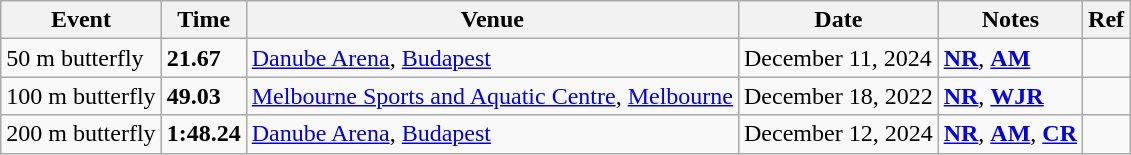<table class="wikitable">
<tr>
<th>Event</th>
<th>Time</th>
<th>Venue</th>
<th>Date</th>
<th>Notes</th>
<th>Ref</th>
</tr>
<tr>
<td>50 m butterfly</td>
<td><strong>21.67</strong></td>
<td><a href='#'>Danube Arena</a>, <a href='#'>Budapest</a></td>
<td>December 11, 2024</td>
<td><strong><a href='#'>NR</a></strong>, <strong><a href='#'>AM</a></strong></td>
<td></td>
</tr>
<tr>
<td>100 m butterfly</td>
<td><strong>49.03</strong></td>
<td><a href='#'>Melbourne Sports and Aquatic Centre</a>, <a href='#'>Melbourne</a></td>
<td>December 18, 2022</td>
<td><strong><a href='#'>NR</a></strong>, <strong><a href='#'>WJR</a></strong></td>
</tr>
<tr>
<td>200 m butterfly</td>
<td><strong>1:48.24</strong></td>
<td><a href='#'>Danube Arena</a>, <a href='#'>Budapest</a></td>
<td>December 12, 2024</td>
<td><strong><a href='#'>NR</a></strong>, <strong><a href='#'>AM</a></strong>, <strong><a href='#'>CR</a></strong></td>
<td></td>
</tr>
</table>
